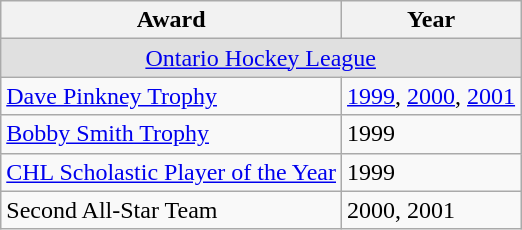<table class="wikitable">
<tr>
<th>Award</th>
<th>Year</th>
</tr>
<tr align="center" bgcolor="#e0e0e0">
<td colspan="2"><a href='#'>Ontario Hockey League</a></td>
</tr>
<tr>
<td><a href='#'>Dave Pinkney Trophy</a></td>
<td><a href='#'>1999</a>, <a href='#'>2000</a>, <a href='#'>2001</a></td>
</tr>
<tr>
<td><a href='#'>Bobby Smith Trophy</a></td>
<td>1999</td>
</tr>
<tr>
<td><a href='#'>CHL Scholastic Player of the Year</a></td>
<td>1999</td>
</tr>
<tr>
<td>Second All-Star Team</td>
<td>2000, 2001</td>
</tr>
</table>
